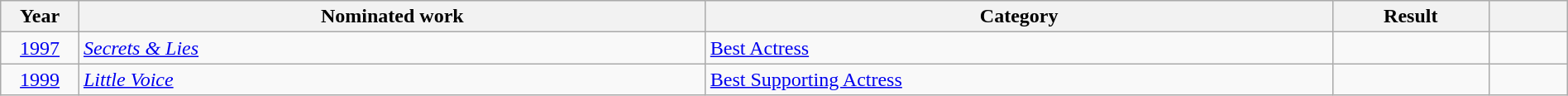<table class="wikitable" style="width:100%;">
<tr>
<th width=5%>Year</th>
<th style="width:40%;">Nominated work</th>
<th style="width:40%;">Category</th>
<th style="width:10%;">Result</th>
<th width=5%></th>
</tr>
<tr>
<td style="text-align:center;"><a href='#'>1997</a></td>
<td style="text-align:left;"><em><a href='#'>Secrets & Lies</a></em></td>
<td><a href='#'>Best Actress</a></td>
<td></td>
<td style="text-align:center;"></td>
</tr>
<tr>
<td style="text-align:center;"><a href='#'>1999</a></td>
<td style="text-align:left;"><em><a href='#'>Little Voice</a></em></td>
<td><a href='#'>Best Supporting Actress</a></td>
<td></td>
<td style="text-align:center;"></td>
</tr>
</table>
